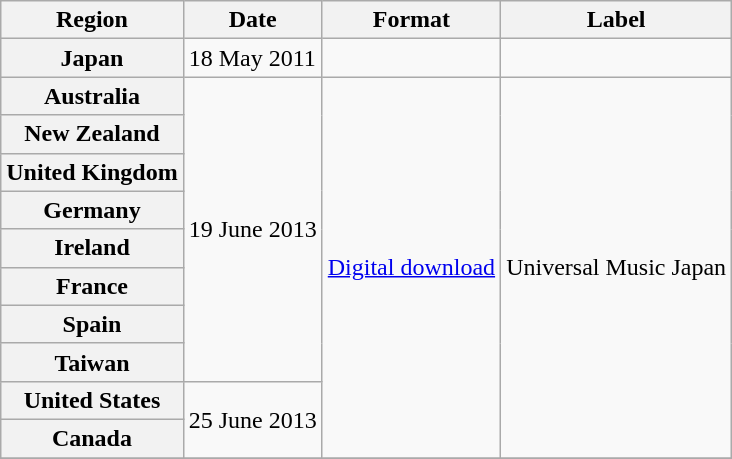<table class="wikitable plainrowheaders">
<tr>
<th scope="col">Region</th>
<th scope="col">Date</th>
<th scope="col">Format</th>
<th scope="col">Label</th>
</tr>
<tr>
<th scope="row">Japan</th>
<td>18 May 2011</td>
<td></td>
<td></td>
</tr>
<tr>
<th scope="row">Australia</th>
<td rowspan="8">19 June 2013</td>
<td rowspan="10"><a href='#'>Digital download</a></td>
<td rowspan="10">Universal Music Japan</td>
</tr>
<tr>
<th scope="row">New Zealand</th>
</tr>
<tr>
<th scope="row">United Kingdom</th>
</tr>
<tr>
<th scope="row">Germany</th>
</tr>
<tr>
<th scope="row">Ireland</th>
</tr>
<tr>
<th scope="row">France</th>
</tr>
<tr>
<th scope="row">Spain</th>
</tr>
<tr>
<th scope="row">Taiwan</th>
</tr>
<tr>
<th scope="row">United States</th>
<td rowspan="2">25 June 2013</td>
</tr>
<tr>
<th scope="row">Canada</th>
</tr>
<tr>
</tr>
</table>
